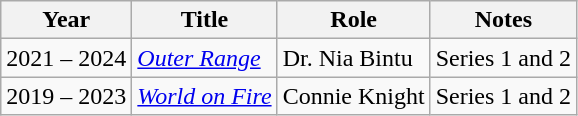<table class="wikitable">
<tr>
<th>Year</th>
<th>Title</th>
<th>Role</th>
<th>Notes</th>
</tr>
<tr>
<td>2021 – 2024</td>
<td><em><a href='#'>Outer Range</a></em></td>
<td>Dr. Nia Bintu</td>
<td>Series 1 and 2</td>
</tr>
<tr>
<td>2019 – 2023</td>
<td><em><a href='#'>World on Fire</a></em></td>
<td>Connie Knight</td>
<td>Series 1 and 2</td>
</tr>
</table>
